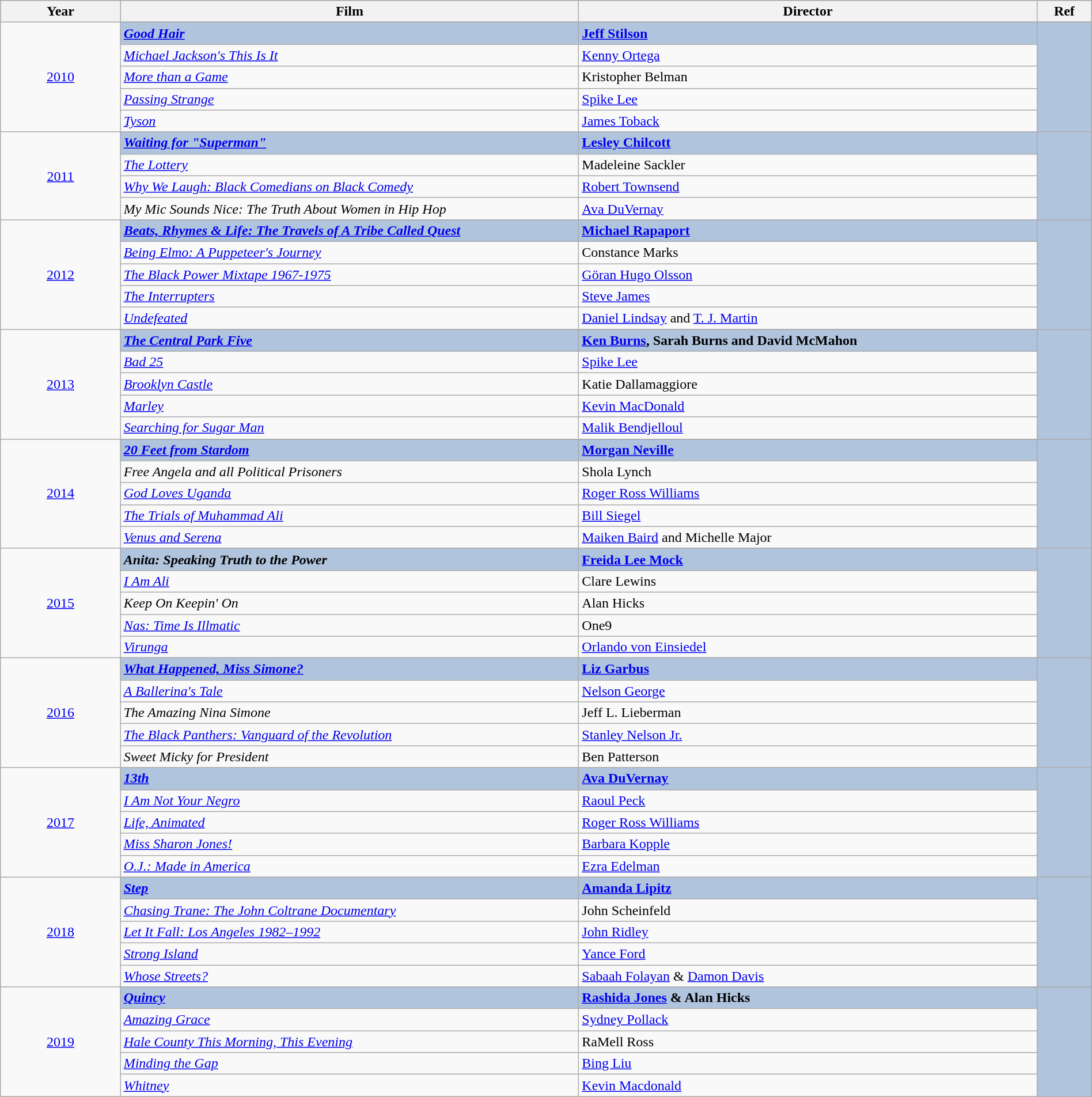<table class="wikitable" style="width:100%;">
<tr style="background:#bebebe;">
<th style="width:11%;">Year</th>
<th style="width:42%;">Film</th>
<th style="width:42%;">Director</th>
<th style="width:5%;">Ref</th>
</tr>
<tr>
<td rowspan="6" align="center"><a href='#'>2010</a></td>
</tr>
<tr style="background:#B0C4DE">
<td><strong><em><a href='#'>Good Hair</a></em></strong></td>
<td><strong><a href='#'>Jeff Stilson</a></strong></td>
<td rowspan="6" align="center"></td>
</tr>
<tr>
<td><em><a href='#'>Michael Jackson's This Is It</a></em></td>
<td><a href='#'>Kenny Ortega</a></td>
</tr>
<tr>
<td><em><a href='#'>More than a Game</a></em></td>
<td>Kristopher Belman</td>
</tr>
<tr>
<td><em><a href='#'>Passing Strange</a></em></td>
<td><a href='#'>Spike Lee</a></td>
</tr>
<tr>
<td><em><a href='#'>Tyson</a></em></td>
<td><a href='#'>James Toback</a></td>
</tr>
<tr>
<td rowspan="5" align="center"><a href='#'>2011</a></td>
</tr>
<tr style="background:#B0C4DE">
<td><strong><em><a href='#'>Waiting for "Superman"</a></em></strong></td>
<td><strong><a href='#'>Lesley Chilcott</a></strong></td>
<td rowspan="5" align="center"></td>
</tr>
<tr>
<td><em><a href='#'>The Lottery</a></em></td>
<td>Madeleine Sackler</td>
</tr>
<tr>
<td><em><a href='#'>Why We Laugh: Black Comedians on Black Comedy</a></em></td>
<td><a href='#'>Robert Townsend</a></td>
</tr>
<tr>
<td><em>My Mic Sounds Nice: The Truth About Women in Hip Hop</em></td>
<td><a href='#'>Ava DuVernay</a></td>
</tr>
<tr>
<td rowspan="6" align="center"><a href='#'>2012</a></td>
</tr>
<tr style="background:#B0C4DE">
<td><strong><em><a href='#'>Beats, Rhymes & Life: The Travels of A Tribe Called Quest</a></em></strong></td>
<td><strong><a href='#'>Michael Rapaport</a></strong></td>
<td rowspan="6" align="center"></td>
</tr>
<tr>
<td><em><a href='#'>Being Elmo: A Puppeteer's Journey</a></em></td>
<td>Constance Marks</td>
</tr>
<tr>
<td><em><a href='#'>The Black Power Mixtape 1967-1975</a></em></td>
<td><a href='#'>Göran Hugo Olsson</a></td>
</tr>
<tr>
<td><em><a href='#'>The Interrupters</a></em></td>
<td><a href='#'>Steve James</a></td>
</tr>
<tr>
<td><em><a href='#'>Undefeated</a></em></td>
<td><a href='#'>Daniel Lindsay</a> and <a href='#'>T. J. Martin</a></td>
</tr>
<tr>
<td rowspan="6" align="center"><a href='#'>2013</a></td>
</tr>
<tr style="background:#B0C4DE">
<td><strong><em><a href='#'>The Central Park Five</a></em></strong></td>
<td><strong><a href='#'>Ken Burns</a>, Sarah Burns and David McMahon</strong></td>
<td rowspan="6" align="center"></td>
</tr>
<tr>
<td><em><a href='#'>Bad 25</a></em></td>
<td><a href='#'>Spike Lee</a></td>
</tr>
<tr>
<td><em><a href='#'>Brooklyn Castle</a></em></td>
<td>Katie Dallamaggiore</td>
</tr>
<tr>
<td><em><a href='#'>Marley</a></em></td>
<td><a href='#'>Kevin MacDonald</a></td>
</tr>
<tr>
<td><em><a href='#'>Searching for Sugar Man</a></em></td>
<td><a href='#'>Malik Bendjelloul</a></td>
</tr>
<tr>
<td rowspan="6" align="center"><a href='#'>2014</a></td>
</tr>
<tr style="background:#B0C4DE">
<td><strong><em><a href='#'>20 Feet from Stardom</a></em></strong></td>
<td><strong><a href='#'>Morgan Neville</a></strong></td>
<td rowspan="6" align="center"></td>
</tr>
<tr>
<td><em>Free Angela and all Political Prisoners</em></td>
<td>Shola Lynch</td>
</tr>
<tr>
<td><em><a href='#'>God Loves Uganda</a></em></td>
<td><a href='#'>Roger Ross Williams</a></td>
</tr>
<tr>
<td><em><a href='#'>The Trials of Muhammad Ali</a></em></td>
<td><a href='#'>Bill Siegel</a></td>
</tr>
<tr>
<td><em><a href='#'>Venus and Serena</a></em></td>
<td><a href='#'>Maiken Baird</a> and Michelle Major</td>
</tr>
<tr>
<td rowspan="6" align="center"><a href='#'>2015</a></td>
</tr>
<tr style="background:#B0C4DE">
<td><strong><em>Anita: Speaking Truth to the Power</em></strong></td>
<td><strong><a href='#'>Freida Lee Mock</a></strong></td>
<td rowspan="6" align="center"></td>
</tr>
<tr>
<td><em><a href='#'>I Am Ali</a></em></td>
<td>Clare Lewins</td>
</tr>
<tr>
<td><em>Keep On Keepin' On</em></td>
<td>Alan Hicks</td>
</tr>
<tr>
<td><em><a href='#'>Nas: Time Is Illmatic</a></em></td>
<td>One9</td>
</tr>
<tr>
<td><em><a href='#'>Virunga</a></em></td>
<td><a href='#'>Orlando von Einsiedel</a></td>
</tr>
<tr>
<td rowspan="6" align="center"><a href='#'>2016</a></td>
</tr>
<tr style="background:#B0C4DE">
<td><strong><em><a href='#'>What Happened, Miss Simone?</a></em></strong></td>
<td><strong><a href='#'>Liz Garbus</a></strong></td>
<td rowspan="6" align="center"></td>
</tr>
<tr>
<td><em><a href='#'>A Ballerina's Tale</a></em></td>
<td><a href='#'>Nelson George</a></td>
</tr>
<tr>
<td><em>The Amazing Nina Simone</em></td>
<td>Jeff L. Lieberman</td>
</tr>
<tr>
<td><em><a href='#'>The Black Panthers: Vanguard of the Revolution</a></em></td>
<td><a href='#'>Stanley Nelson Jr.</a></td>
</tr>
<tr>
<td><em>Sweet Micky for President</em></td>
<td>Ben Patterson</td>
</tr>
<tr>
<td rowspan="6" align="center"><a href='#'>2017</a></td>
</tr>
<tr style="background:#B0C4DE">
<td><strong><em><a href='#'>13th</a></em></strong></td>
<td><strong><a href='#'>Ava DuVernay</a></strong></td>
<td rowspan="6" align="center"></td>
</tr>
<tr>
<td><em><a href='#'>I Am Not Your Negro</a></em></td>
<td><a href='#'>Raoul Peck</a></td>
</tr>
<tr>
<td><em><a href='#'>Life, Animated</a></em></td>
<td><a href='#'>Roger Ross Williams</a></td>
</tr>
<tr>
<td><em><a href='#'>Miss Sharon Jones!</a></em></td>
<td><a href='#'>Barbara Kopple</a></td>
</tr>
<tr>
<td><em><a href='#'>O.J.: Made in America</a></em></td>
<td><a href='#'>Ezra Edelman</a></td>
</tr>
<tr>
<td rowspan="6" align="center"><a href='#'>2018</a></td>
</tr>
<tr style="background:#B0C4DE">
<td><strong><em><a href='#'>Step</a></em></strong></td>
<td><strong><a href='#'>Amanda Lipitz</a></strong></td>
<td rowspan="6" align="center"></td>
</tr>
<tr>
<td><em><a href='#'>Chasing Trane: The John Coltrane Documentary</a></em></td>
<td>John Scheinfeld</td>
</tr>
<tr>
<td><em><a href='#'>Let It Fall: Los Angeles 1982–1992</a></em></td>
<td><a href='#'>John Ridley</a></td>
</tr>
<tr>
<td><em><a href='#'>Strong Island</a></em></td>
<td><a href='#'>Yance Ford</a></td>
</tr>
<tr>
<td><em><a href='#'>Whose Streets?</a></em></td>
<td><a href='#'>Sabaah Folayan</a> & <a href='#'>Damon Davis</a></td>
</tr>
<tr>
<td rowspan="6" align="center"><a href='#'>2019</a></td>
</tr>
<tr style="background:#B0C4DE">
<td><strong><em><a href='#'>Quincy</a></em></strong></td>
<td><strong><a href='#'>Rashida Jones</a> & Alan Hicks</strong></td>
<td rowspan="6" align="center"></td>
</tr>
<tr>
<td><em><a href='#'>Amazing Grace</a></em></td>
<td><a href='#'>Sydney Pollack</a></td>
</tr>
<tr>
<td><em><a href='#'>Hale County This Morning, This Evening</a></em></td>
<td>RaMell Ross</td>
</tr>
<tr>
<td><em><a href='#'>Minding the Gap</a></em></td>
<td><a href='#'>Bing Liu</a></td>
</tr>
<tr>
<td><em><a href='#'>Whitney</a></em></td>
<td><a href='#'>Kevin Macdonald</a></td>
</tr>
</table>
